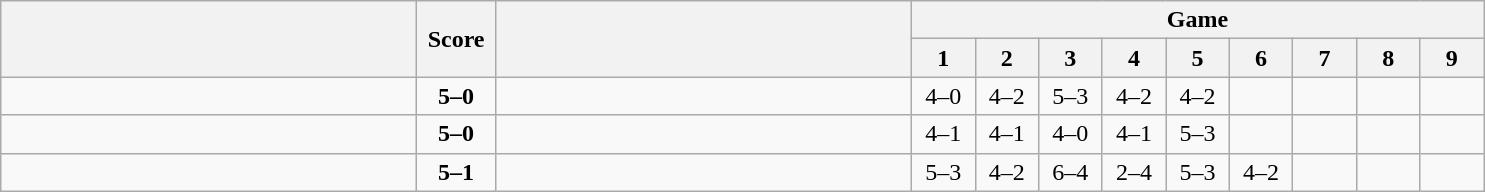<table class="wikitable" style="text-align: center;">
<tr>
<th rowspan=2 align="right" width="270"></th>
<th rowspan=2 width="45">Score</th>
<th rowspan=2 align="left" width="270"></th>
<th colspan=9>Game</th>
</tr>
<tr>
<th width="35">1</th>
<th width="35">2</th>
<th width="35">3</th>
<th width="35">4</th>
<th width="35">5</th>
<th width="35">6</th>
<th width="35">7</th>
<th width="35">8</th>
<th width="35">9</th>
</tr>
<tr>
<td align=left><strong><br></strong></td>
<td align=center><strong>5–0</strong></td>
<td align=left><br></td>
<td>4–0</td>
<td>4–2</td>
<td>5–3</td>
<td>4–2</td>
<td>4–2</td>
<td></td>
<td></td>
<td></td>
<td></td>
</tr>
<tr>
<td align=left><strong><br></strong></td>
<td align=center><strong>5–0</strong></td>
<td align=left><br></td>
<td>4–1</td>
<td>4–1</td>
<td>4–0</td>
<td>4–1</td>
<td>5–3</td>
<td></td>
<td></td>
<td></td>
<td></td>
</tr>
<tr>
<td align=left><strong><br></strong></td>
<td align=center><strong>5–1</strong></td>
<td align=left><br></td>
<td>5–3</td>
<td>4–2</td>
<td>6–4</td>
<td>2–4</td>
<td>5–3</td>
<td>4–2</td>
<td></td>
<td></td>
<td></td>
</tr>
</table>
